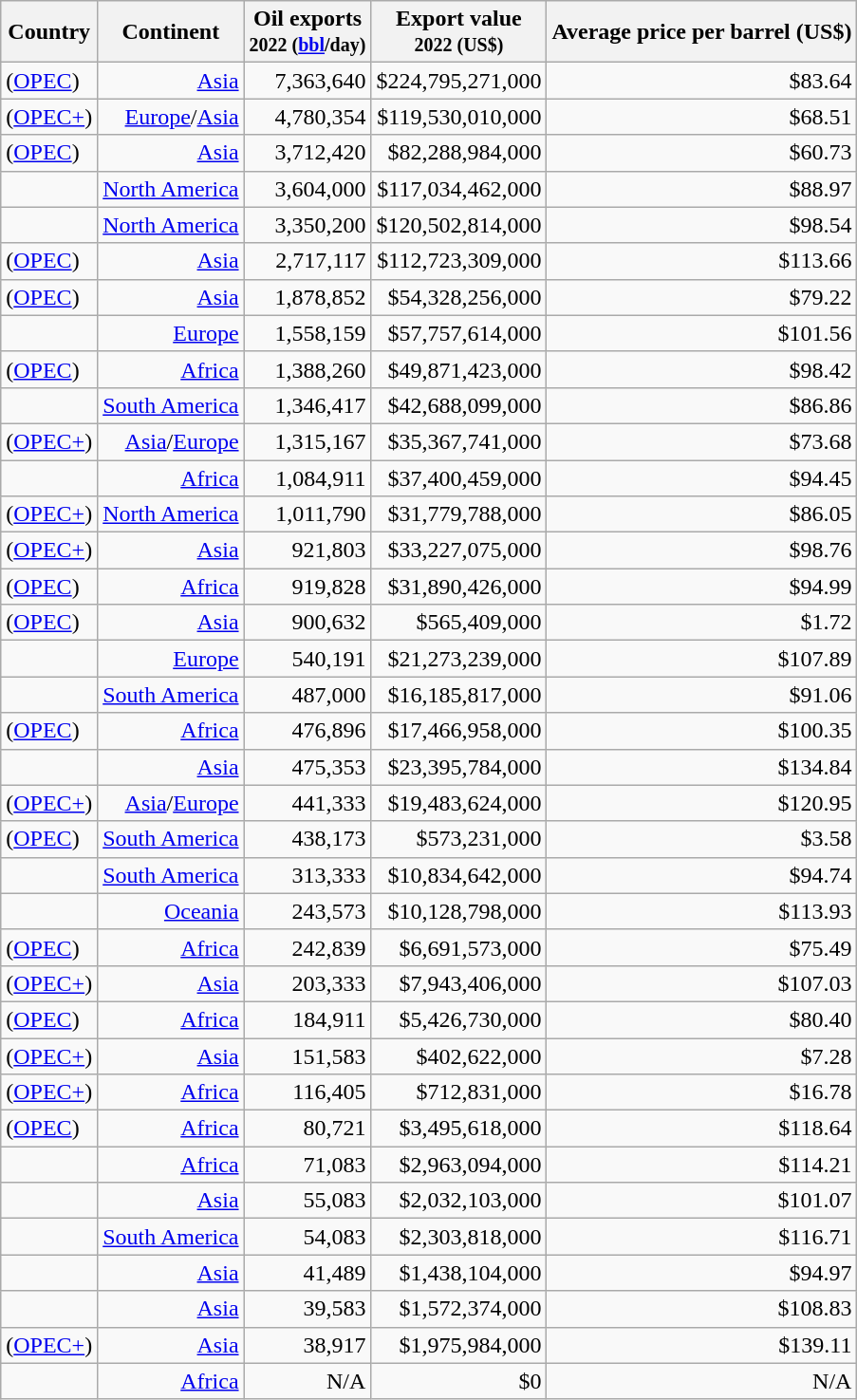<table class="sortable static-row-numbers nowrap wikitable" style=text-align:right>
<tr class="wrap static-row-header">
<th>Country</th>
<th>Continent</th>
<th>Oil exports<br><small>2022 (<a href='#'>bbl</a>/day)</small></th>
<th>Export value<br><small>2022 (US$)</small></th>
<th>Average price per barrel (US$)</th>
</tr>
<tr>
<td style=text-align:left> (<a href='#'>OPEC</a>)</td>
<td><a href='#'>Asia</a></td>
<td>7,363,640</td>
<td>$224,795,271,000</td>
<td>$83.64</td>
</tr>
<tr>
<td style=text-align:left> (<a href='#'>OPEC+</a>)</td>
<td><a href='#'>Europe</a>/<a href='#'>Asia</a></td>
<td>4,780,354</td>
<td>$119,530,010,000</td>
<td>$68.51</td>
</tr>
<tr>
<td style=text-align:left> (<a href='#'>OPEC</a>)</td>
<td><a href='#'>Asia</a></td>
<td>3,712,420</td>
<td>$82,288,984,000</td>
<td>$60.73</td>
</tr>
<tr>
<td style="text-align:left"></td>
<td><a href='#'>North America</a></td>
<td>3,604,000</td>
<td>$117,034,462,000</td>
<td>$88.97</td>
</tr>
<tr>
<td style=text-align:left></td>
<td><a href='#'>North America</a></td>
<td>3,350,200</td>
<td>$120,502,814,000</td>
<td>$98.54</td>
</tr>
<tr>
<td style=text-align:left> (<a href='#'>OPEC</a>)</td>
<td><a href='#'>Asia</a></td>
<td>2,717,117</td>
<td>$112,723,309,000</td>
<td>$113.66</td>
</tr>
<tr>
<td style=text-align:left> (<a href='#'>OPEC</a>)</td>
<td><a href='#'>Asia</a></td>
<td>1,878,852</td>
<td>$54,328,256,000</td>
<td>$79.22</td>
</tr>
<tr>
<td style=text-align:left></td>
<td><a href='#'>Europe</a></td>
<td>1,558,159</td>
<td>$57,757,614,000</td>
<td>$101.56</td>
</tr>
<tr>
<td style="text-align:left"> (<a href='#'>OPEC</a>)</td>
<td><a href='#'>Africa</a></td>
<td>1,388,260</td>
<td>$49,871,423,000</td>
<td>$98.42</td>
</tr>
<tr>
<td style="text-align:left"></td>
<td><a href='#'>South America</a></td>
<td>1,346,417</td>
<td>$42,688,099,000</td>
<td>$86.86</td>
</tr>
<tr>
<td style="text-align:left"> (<a href='#'>OPEC+</a>)</td>
<td><a href='#'>Asia</a>/<a href='#'>Europe</a></td>
<td>1,315,167</td>
<td>$35,367,741,000</td>
<td>$73.68</td>
</tr>
<tr>
<td style="text-align:left"></td>
<td><a href='#'>Africa</a></td>
<td>1,084,911</td>
<td>$37,400,459,000</td>
<td>$94.45</td>
</tr>
<tr>
<td style="text-align:left"> (<a href='#'>OPEC+</a>)</td>
<td><a href='#'>North America</a></td>
<td>1,011,790</td>
<td>$31,779,788,000</td>
<td>$86.05</td>
</tr>
<tr>
<td style="text-align:left"> (<a href='#'>OPEC+</a>)</td>
<td><a href='#'>Asia</a></td>
<td>921,803</td>
<td>$33,227,075,000</td>
<td>$98.76</td>
</tr>
<tr>
<td style="text-align:left"> (<a href='#'>OPEC</a>)</td>
<td><a href='#'>Africa</a></td>
<td>919,828</td>
<td>$31,890,426,000</td>
<td>$94.99</td>
</tr>
<tr>
<td style="text-align:left"> (<a href='#'>OPEC</a>)</td>
<td><a href='#'>Asia</a></td>
<td>900,632</td>
<td>$565,409,000</td>
<td>$1.72</td>
</tr>
<tr>
<td style="text-align:left"></td>
<td><a href='#'>Europe</a></td>
<td>540,191</td>
<td>$21,273,239,000</td>
<td>$107.89</td>
</tr>
<tr>
<td style="text-align:left"></td>
<td><a href='#'>South America</a></td>
<td>487,000</td>
<td>$16,185,817,000</td>
<td>$91.06</td>
</tr>
<tr>
<td style="text-align:left"> (<a href='#'>OPEC</a>)</td>
<td><a href='#'>Africa</a></td>
<td>476,896</td>
<td>$17,466,958,000</td>
<td>$100.35</td>
</tr>
<tr>
<td style="text-align:left"></td>
<td><a href='#'>Asia</a></td>
<td>475,353</td>
<td>$23,395,784,000</td>
<td>$134.84</td>
</tr>
<tr>
<td style="text-align:left"> (<a href='#'>OPEC+</a>)</td>
<td><a href='#'>Asia</a>/<a href='#'>Europe</a></td>
<td>441,333</td>
<td>$19,483,624,000</td>
<td>$120.95</td>
</tr>
<tr>
<td style=text-align:left> (<a href='#'>OPEC</a>)</td>
<td><a href='#'>South America</a></td>
<td>438,173</td>
<td>$573,231,000</td>
<td>$3.58</td>
</tr>
<tr>
<td style=text-align:left></td>
<td><a href='#'>South America</a></td>
<td>313,333</td>
<td>$10,834,642,000</td>
<td>$94.74</td>
</tr>
<tr>
<td style=text-align:left></td>
<td><a href='#'>Oceania</a></td>
<td>243,573</td>
<td>$10,128,798,000</td>
<td>$113.93</td>
</tr>
<tr>
<td style="text-align:left"> (<a href='#'>OPEC</a>)</td>
<td><a href='#'>Africa</a></td>
<td>242,839</td>
<td>$6,691,573,000</td>
<td>$75.49</td>
</tr>
<tr>
<td style="text-align:left"> (<a href='#'>OPEC+</a>)</td>
<td><a href='#'>Asia</a></td>
<td>203,333</td>
<td>$7,943,406,000</td>
<td>$107.03</td>
</tr>
<tr>
<td style="text-align:left"> (<a href='#'>OPEC</a>)</td>
<td><a href='#'>Africa</a></td>
<td>184,911</td>
<td>$5,426,730,000</td>
<td>$80.40</td>
</tr>
<tr>
<td style="text-align:left"> (<a href='#'>OPEC+</a>)</td>
<td><a href='#'>Asia</a></td>
<td>151,583</td>
<td>$402,622,000</td>
<td>$7.28</td>
</tr>
<tr>
<td style="text-align:left"> (<a href='#'>OPEC+</a>)</td>
<td><a href='#'>Africa</a></td>
<td>116,405</td>
<td>$712,831,000</td>
<td>$16.78</td>
</tr>
<tr>
<td style="text-align:left"> (<a href='#'>OPEC</a>)</td>
<td><a href='#'>Africa</a></td>
<td>80,721</td>
<td>$3,495,618,000</td>
<td>$118.64</td>
</tr>
<tr>
<td style="text-align:left"></td>
<td><a href='#'>Africa</a></td>
<td>71,083</td>
<td>$2,963,094,000</td>
<td>$114.21</td>
</tr>
<tr>
<td style=text-align:left></td>
<td><a href='#'>Asia</a></td>
<td>55,083</td>
<td>$2,032,103,000</td>
<td>$101.07</td>
</tr>
<tr>
<td style="text-align:left"></td>
<td><a href='#'>South America</a></td>
<td>54,083</td>
<td>$2,303,818,000</td>
<td>$116.71</td>
</tr>
<tr>
<td style="text-align:left"></td>
<td><a href='#'>Asia</a></td>
<td>41,489</td>
<td>$1,438,104,000</td>
<td>$94.97</td>
</tr>
<tr>
<td style="text-align:left"></td>
<td><a href='#'>Asia</a></td>
<td>39,583</td>
<td>$1,572,374,000</td>
<td>$108.83</td>
</tr>
<tr>
<td style="text-align:left"> (<a href='#'>OPEC+</a>)</td>
<td><a href='#'>Asia</a></td>
<td>38,917</td>
<td>$1,975,984,000</td>
<td>$139.11</td>
</tr>
<tr>
<td style="text-align:left"></td>
<td><a href='#'>Africa</a></td>
<td>N/A</td>
<td>$0</td>
<td>N/A</td>
</tr>
</table>
